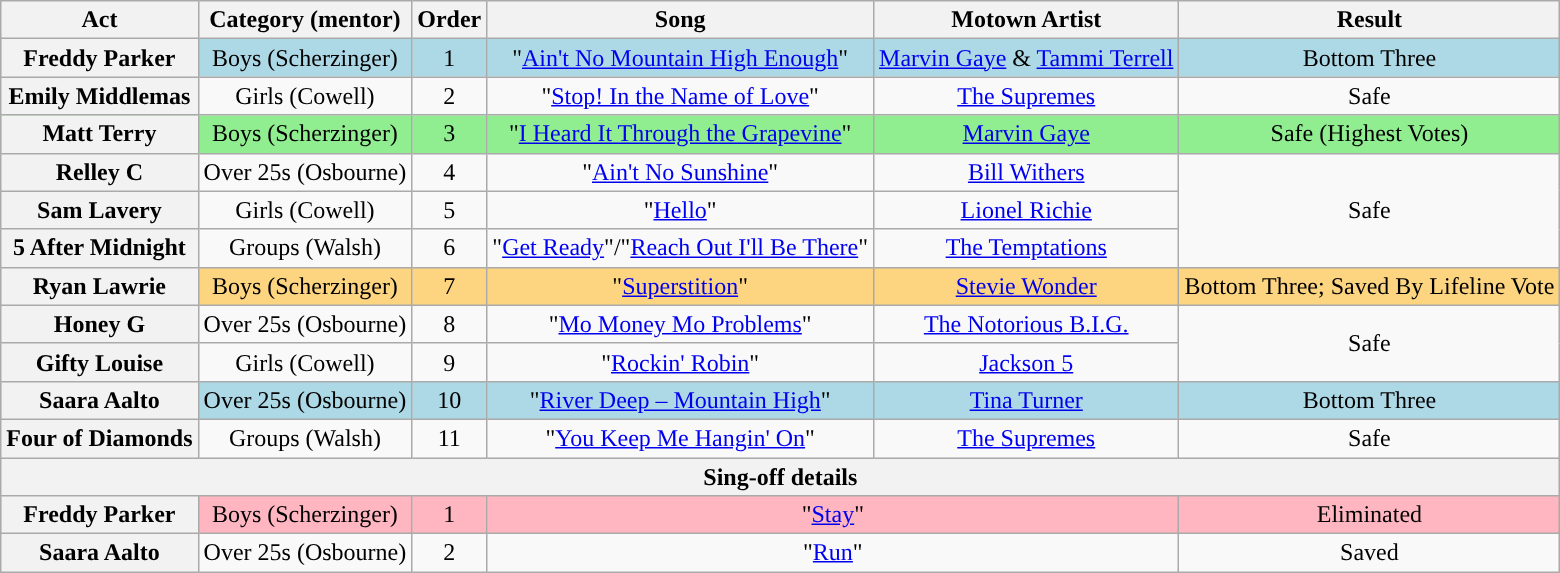<table class="wikitable plainrowheaders" style="text-align:center;">
<tr>
<th scope="col">Act</th>
<th scope="col">Category (mentor)</th>
<th scope="col">Order</th>
<th scope="col">Song</th>
<th scope="col">Motown Artist</th>
<th scope="col">Result</th>
</tr>
<tr style="background:lightblue;">
<th scope="row">Freddy Parker</th>
<td>Boys (Scherzinger)</td>
<td>1</td>
<td>"<a href='#'>Ain't No Mountain High Enough</a>"</td>
<td><a href='#'>Marvin Gaye</a> & <a href='#'>Tammi Terrell</a></td>
<td>Bottom Three</td>
</tr>
<tr>
<th scope="row">Emily Middlemas</th>
<td>Girls (Cowell)</td>
<td>2</td>
<td>"<a href='#'>Stop! In the Name of Love</a>"</td>
<td><a href='#'>The Supremes</a></td>
<td>Safe</td>
</tr>
<tr style="background:lightgreen;">
<th scope="row">Matt Terry</th>
<td>Boys (Scherzinger)</td>
<td>3</td>
<td>"<a href='#'>I Heard It Through the Grapevine</a>"</td>
<td><a href='#'>Marvin Gaye</a></td>
<td>Safe (Highest Votes)</td>
</tr>
<tr>
<th scope="row">Relley C</th>
<td>Over 25s (Osbourne)</td>
<td>4</td>
<td>"<a href='#'>Ain't No Sunshine</a>"</td>
<td><a href='#'>Bill Withers</a></td>
<td rowspan=3>Safe</td>
</tr>
<tr>
<th scope="row">Sam Lavery</th>
<td>Girls (Cowell)</td>
<td>5</td>
<td>"<a href='#'>Hello</a>"</td>
<td><a href='#'>Lionel Richie</a></td>
</tr>
<tr>
<th scope="row">5 After Midnight</th>
<td>Groups (Walsh)</td>
<td>6</td>
<td>"<a href='#'>Get Ready</a>"/"<a href='#'>Reach Out I'll Be There</a>"</td>
<td><a href='#'>The Temptations</a></td>
</tr>
<tr style="background:#fdd581;">
<th scope="row">Ryan Lawrie</th>
<td>Boys (Scherzinger)</td>
<td>7</td>
<td>"<a href='#'>Superstition</a>"</td>
<td><a href='#'>Stevie Wonder</a></td>
<td>Bottom Three; Saved By Lifeline Vote</td>
</tr>
<tr>
<th scope="row">Honey G</th>
<td>Over 25s (Osbourne)</td>
<td>8</td>
<td>"<a href='#'>Mo Money Mo Problems</a>"</td>
<td><a href='#'>The Notorious B.I.G.</a></td>
<td rowspan=2>Safe</td>
</tr>
<tr>
<th scope="row">Gifty Louise</th>
<td>Girls (Cowell)</td>
<td>9</td>
<td>"<a href='#'>Rockin' Robin</a>"</td>
<td><a href='#'>Jackson 5</a></td>
</tr>
<tr style="background:lightblue;">
<th scope="row">Saara Aalto</th>
<td>Over 25s (Osbourne)</td>
<td>10</td>
<td>"<a href='#'>River Deep – Mountain High</a>"</td>
<td><a href='#'>Tina Turner</a></td>
<td>Bottom Three</td>
</tr>
<tr>
<th scope="row">Four of Diamonds</th>
<td>Groups (Walsh)</td>
<td>11</td>
<td>"<a href='#'>You Keep Me Hangin' On</a>"</td>
<td><a href='#'>The Supremes</a></td>
<td>Safe</td>
</tr>
<tr>
<th colspan="6">Sing-off details</th>
</tr>
<tr style="background:lightpink;">
<th scope="row">Freddy Parker</th>
<td>Boys (Scherzinger)</td>
<td>1</td>
<td colspan="2">"<a href='#'>Stay</a>"</td>
<td>Eliminated</td>
</tr>
<tr>
<th scope="row">Saara Aalto</th>
<td>Over 25s (Osbourne)</td>
<td>2</td>
<td colspan="2">"<a href='#'>Run</a>"</td>
<td>Saved</td>
</tr>
</table>
